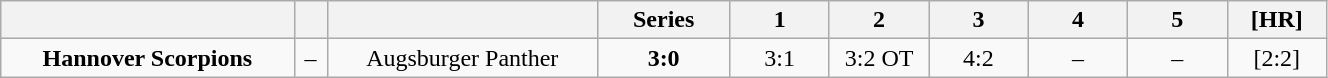<table class="wikitable" width="70%">
<tr class="hintergrundfarbe5">
<th style="width:22,5%;"></th>
<th style="width:2.5%;"></th>
<th style="width:22,5%;"></th>
<th style="width:10%;">Series</th>
<th style="width:7.5%;">1</th>
<th style="width:7.5%;">2</th>
<th style="width:7.5%;">3</th>
<th style="width:7.5%;">4</th>
<th style="width:7.5%;">5</th>
<th style="width:7.5%;">[HR]</th>
</tr>
<tr align="center">
<td><strong>Hannover Scorpions</strong></td>
<td>–</td>
<td>Augsburger Panther</td>
<td><strong>3:0</strong></td>
<td>3:1</td>
<td>3:2 OT</td>
<td>4:2</td>
<td>–</td>
<td>–</td>
<td>[2:2]</td>
</tr>
</table>
